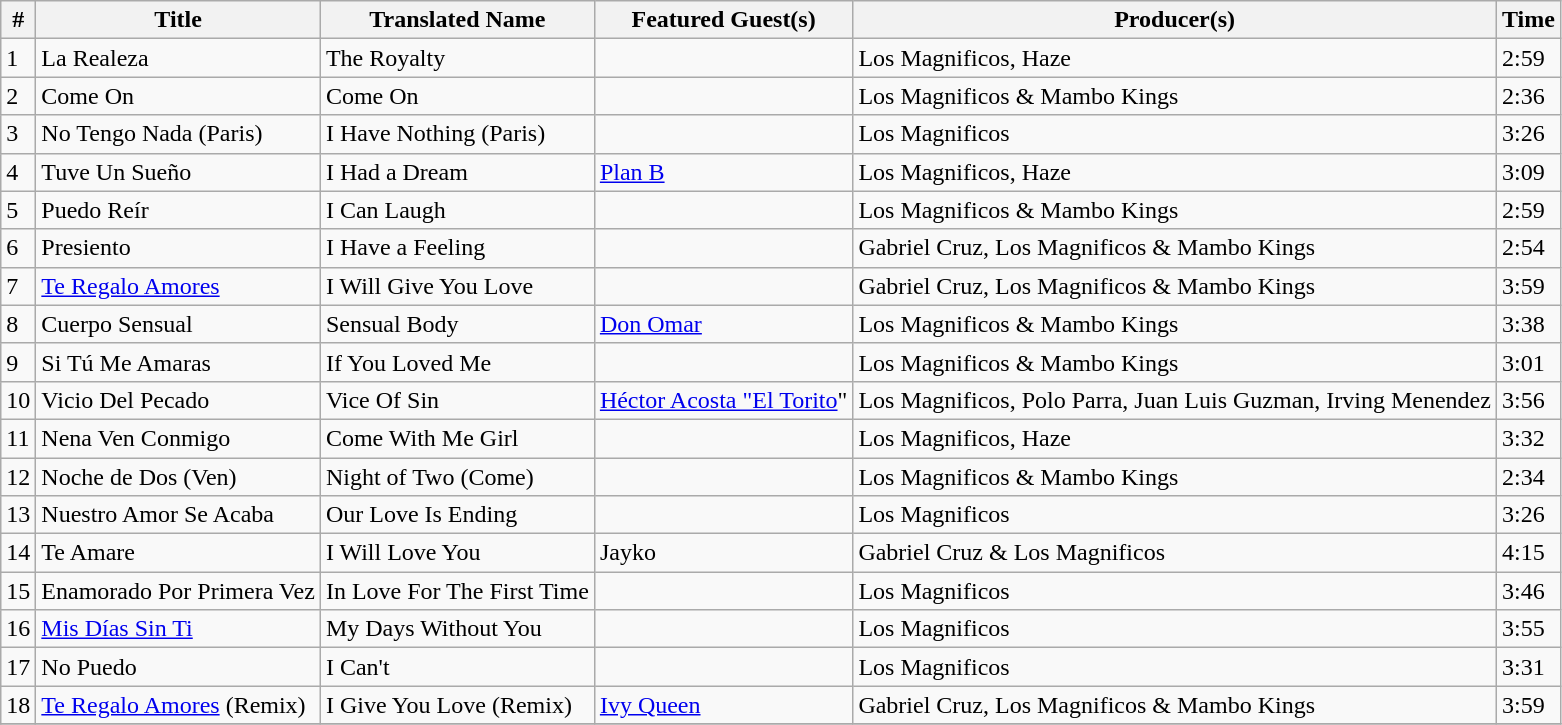<table class="wikitable">
<tr>
<th>#</th>
<th>Title</th>
<th>Translated Name</th>
<th>Featured Guest(s)</th>
<th>Producer(s)</th>
<th>Time</th>
</tr>
<tr>
<td>1</td>
<td>La Realeza</td>
<td>The Royalty</td>
<td></td>
<td>Los Magnificos, Haze</td>
<td>2:59</td>
</tr>
<tr>
<td>2</td>
<td>Come On</td>
<td>Come On</td>
<td></td>
<td>Los Magnificos & Mambo Kings</td>
<td>2:36</td>
</tr>
<tr>
<td>3</td>
<td>No Tengo Nada (Paris)</td>
<td>I Have Nothing (Paris)</td>
<td></td>
<td>Los Magnificos</td>
<td>3:26</td>
</tr>
<tr>
<td>4</td>
<td>Tuve Un Sueño</td>
<td>I Had a Dream</td>
<td><a href='#'>Plan B</a></td>
<td>Los Magnificos, Haze</td>
<td>3:09</td>
</tr>
<tr>
<td>5</td>
<td>Puedo Reír</td>
<td>I Can Laugh</td>
<td></td>
<td>Los Magnificos & Mambo Kings</td>
<td>2:59</td>
</tr>
<tr>
<td>6</td>
<td>Presiento</td>
<td>I Have a Feeling</td>
<td></td>
<td>Gabriel Cruz, Los Magnificos & Mambo Kings</td>
<td>2:54</td>
</tr>
<tr>
<td>7</td>
<td><a href='#'>Te Regalo Amores</a></td>
<td>I Will Give You Love</td>
<td></td>
<td>Gabriel Cruz, Los Magnificos & Mambo Kings</td>
<td>3:59</td>
</tr>
<tr>
<td>8</td>
<td>Cuerpo Sensual</td>
<td>Sensual Body</td>
<td><a href='#'>Don Omar</a></td>
<td>Los Magnificos & Mambo Kings</td>
<td>3:38</td>
</tr>
<tr>
<td>9</td>
<td>Si Tú Me Amaras</td>
<td>If You Loved Me</td>
<td></td>
<td>Los Magnificos & Mambo Kings</td>
<td>3:01</td>
</tr>
<tr>
<td>10</td>
<td>Vicio Del Pecado</td>
<td>Vice Of Sin</td>
<td><a href='#'>Héctor Acosta "El Torito</a>"</td>
<td>Los Magnificos, Polo Parra, Juan Luis Guzman, Irving Menendez</td>
<td>3:56</td>
</tr>
<tr>
<td>11</td>
<td>Nena Ven Conmigo</td>
<td>Come With Me Girl</td>
<td></td>
<td>Los Magnificos, Haze</td>
<td>3:32</td>
</tr>
<tr>
<td>12</td>
<td>Noche de Dos (Ven)</td>
<td>Night of Two (Come)</td>
<td></td>
<td>Los Magnificos & Mambo Kings</td>
<td>2:34</td>
</tr>
<tr>
<td>13</td>
<td>Nuestro Amor Se Acaba</td>
<td>Our Love Is Ending</td>
<td></td>
<td>Los Magnificos</td>
<td>3:26</td>
</tr>
<tr>
<td>14</td>
<td>Te Amare</td>
<td>I Will Love You</td>
<td>Jayko</td>
<td>Gabriel Cruz & Los Magnificos</td>
<td>4:15</td>
</tr>
<tr>
<td>15</td>
<td>Enamorado Por Primera Vez</td>
<td>In Love For The First Time</td>
<td></td>
<td>Los Magnificos</td>
<td>3:46</td>
</tr>
<tr>
<td>16</td>
<td><a href='#'>Mis Días Sin Ti</a></td>
<td>My Days Without You</td>
<td></td>
<td>Los Magnificos</td>
<td>3:55</td>
</tr>
<tr>
<td>17</td>
<td>No Puedo</td>
<td>I Can't</td>
<td></td>
<td>Los Magnificos</td>
<td>3:31</td>
</tr>
<tr>
<td>18</td>
<td><a href='#'>Te Regalo Amores</a> (Remix)</td>
<td>I Give You Love (Remix)</td>
<td><a href='#'>Ivy Queen</a></td>
<td>Gabriel Cruz, Los Magnificos & Mambo Kings</td>
<td>3:59</td>
</tr>
<tr>
</tr>
</table>
